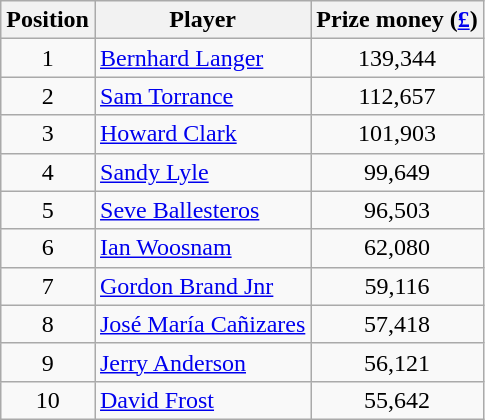<table class="wikitable">
<tr>
<th>Position</th>
<th>Player</th>
<th>Prize money (<a href='#'>£</a>)</th>
</tr>
<tr>
<td align=center>1</td>
<td> <a href='#'>Bernhard Langer</a></td>
<td align=center>139,344</td>
</tr>
<tr>
<td align=center>2</td>
<td> <a href='#'>Sam Torrance</a></td>
<td align=center>112,657</td>
</tr>
<tr>
<td align=center>3</td>
<td> <a href='#'>Howard Clark</a></td>
<td align=center>101,903</td>
</tr>
<tr>
<td align=center>4</td>
<td> <a href='#'>Sandy Lyle</a></td>
<td align=center>99,649</td>
</tr>
<tr>
<td align=center>5</td>
<td> <a href='#'>Seve Ballesteros</a></td>
<td align=center>96,503</td>
</tr>
<tr>
<td align=center>6</td>
<td> <a href='#'>Ian Woosnam</a></td>
<td align=center>62,080</td>
</tr>
<tr>
<td align=center>7</td>
<td> <a href='#'>Gordon Brand Jnr</a></td>
<td align=center>59,116</td>
</tr>
<tr>
<td align=center>8</td>
<td> <a href='#'>José María Cañizares</a></td>
<td align=center>57,418</td>
</tr>
<tr>
<td align=center>9</td>
<td> <a href='#'>Jerry Anderson</a></td>
<td align=center>56,121</td>
</tr>
<tr>
<td align=center>10</td>
<td> <a href='#'>David Frost</a></td>
<td align=center>55,642</td>
</tr>
</table>
